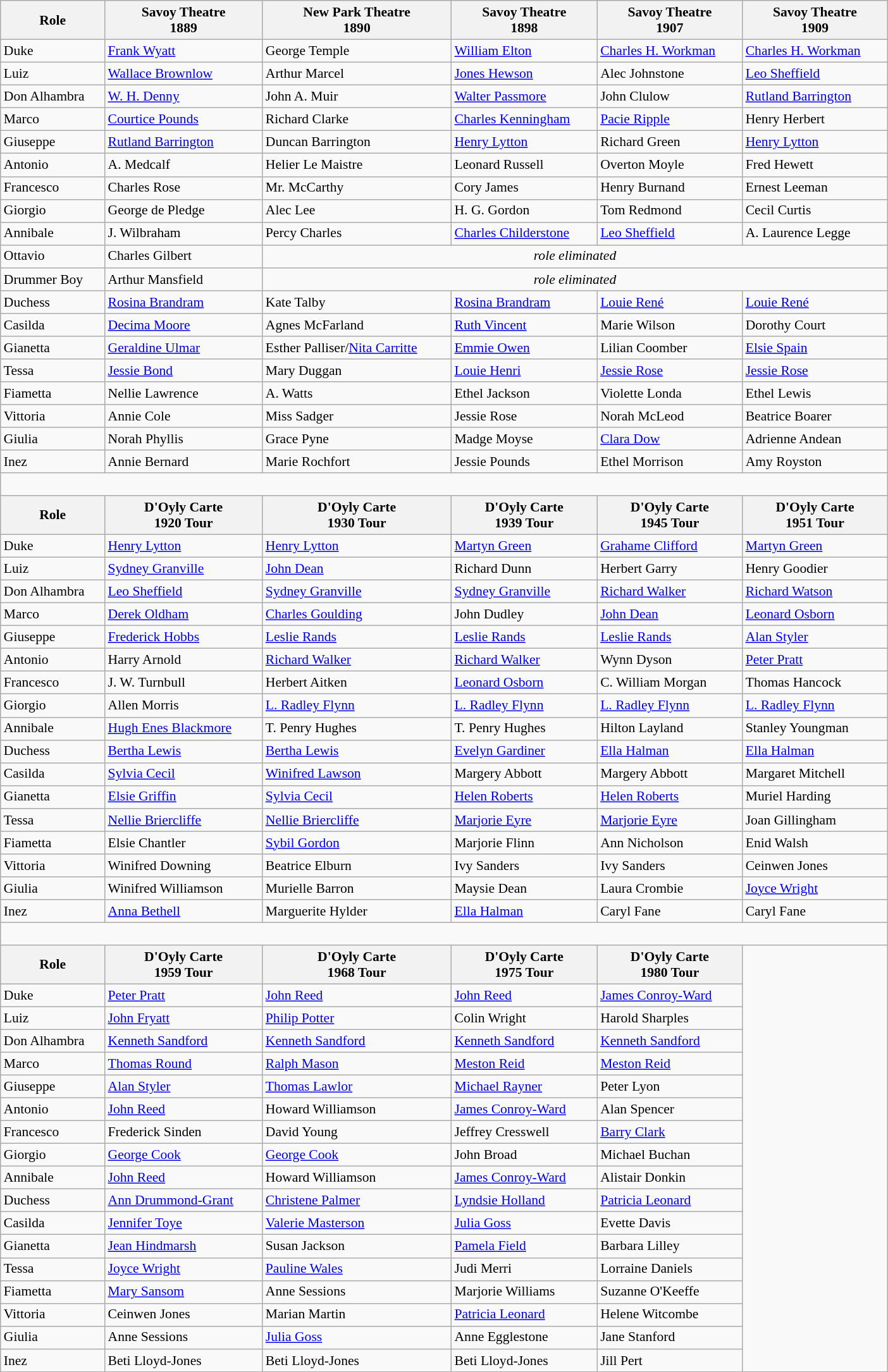<table class="wikitable" style="width: 65em; font-size: 90%; line-height: 1.2">
<tr>
<th>Role</th>
<th>Savoy Theatre<br>1889</th>
<th>New Park Theatre<br>1890</th>
<th>Savoy Theatre<br>1898</th>
<th>Savoy Theatre<br>1907</th>
<th>Savoy Theatre<br>1909</th>
</tr>
<tr>
<td>Duke</td>
<td><a href='#'>Frank Wyatt</a></td>
<td>George Temple</td>
<td><a href='#'>William Elton</a></td>
<td><a href='#'>Charles H. Workman</a></td>
<td><a href='#'>Charles H. Workman</a></td>
</tr>
<tr>
<td>Luiz</td>
<td><a href='#'>Wallace Brownlow</a></td>
<td>Arthur Marcel</td>
<td><a href='#'>Jones Hewson</a></td>
<td>Alec Johnstone</td>
<td><a href='#'>Leo Sheffield</a></td>
</tr>
<tr>
<td>Don Alhambra</td>
<td><a href='#'>W. H. Denny</a></td>
<td>John A. Muir</td>
<td><a href='#'>Walter Passmore</a></td>
<td>John Clulow</td>
<td><a href='#'>Rutland Barrington</a></td>
</tr>
<tr>
<td>Marco</td>
<td><a href='#'>Courtice Pounds</a></td>
<td>Richard Clarke</td>
<td><a href='#'>Charles Kenningham</a></td>
<td><a href='#'>Pacie Ripple</a></td>
<td>Henry Herbert</td>
</tr>
<tr>
<td>Giuseppe</td>
<td><a href='#'>Rutland Barrington</a></td>
<td>Duncan Barrington</td>
<td><a href='#'>Henry Lytton</a></td>
<td>Richard Green</td>
<td><a href='#'>Henry Lytton</a></td>
</tr>
<tr>
<td>Antonio</td>
<td>A. Medcalf</td>
<td>Helier Le Maistre</td>
<td>Leonard Russell</td>
<td>Overton Moyle</td>
<td>Fred Hewett</td>
</tr>
<tr>
<td>Francesco</td>
<td>Charles Rose</td>
<td>Mr. McCarthy</td>
<td>Cory James</td>
<td>Henry Burnand</td>
<td>Ernest Leeman</td>
</tr>
<tr>
<td>Giorgio</td>
<td>George de Pledge</td>
<td>Alec Lee</td>
<td>H. G. Gordon</td>
<td>Tom Redmond</td>
<td>Cecil Curtis</td>
</tr>
<tr>
<td>Annibale</td>
<td>J. Wilbraham</td>
<td>Percy Charles</td>
<td><a href='#'>Charles Childerstone</a></td>
<td><a href='#'>Leo Sheffield</a></td>
<td>A. Laurence Legge</td>
</tr>
<tr>
<td>Ottavio</td>
<td>Charles Gilbert</td>
<td colspan=4 align=center><em>role eliminated</em></td>
</tr>
<tr>
<td>Drummer Boy</td>
<td>Arthur Mansfield</td>
<td colspan=4 align=center><em>role eliminated</em></td>
</tr>
<tr>
<td>Duchess</td>
<td><a href='#'>Rosina Brandram</a></td>
<td>Kate Talby</td>
<td><a href='#'>Rosina Brandram</a></td>
<td><a href='#'>Louie René</a></td>
<td><a href='#'>Louie René</a></td>
</tr>
<tr>
<td>Casilda</td>
<td><a href='#'>Decima Moore</a></td>
<td>Agnes McFarland</td>
<td><a href='#'>Ruth Vincent</a></td>
<td>Marie Wilson</td>
<td>Dorothy Court</td>
</tr>
<tr>
<td>Gianetta</td>
<td><a href='#'>Geraldine Ulmar</a></td>
<td>Esther Palliser/<a href='#'>Nita Carritte</a></td>
<td><a href='#'>Emmie Owen</a></td>
<td>Lilian Coomber</td>
<td><a href='#'>Elsie Spain</a></td>
</tr>
<tr>
<td>Tessa</td>
<td><a href='#'>Jessie Bond</a></td>
<td>Mary Duggan</td>
<td><a href='#'>Louie Henri</a></td>
<td><a href='#'>Jessie Rose</a></td>
<td><a href='#'>Jessie Rose</a></td>
</tr>
<tr>
<td>Fiametta</td>
<td>Nellie Lawrence</td>
<td>A. Watts</td>
<td>Ethel Jackson</td>
<td>Violette Londa</td>
<td>Ethel Lewis</td>
</tr>
<tr>
<td>Vittoria</td>
<td>Annie Cole</td>
<td>Miss Sadger</td>
<td>Jessie Rose</td>
<td>Norah McLeod</td>
<td>Beatrice Boarer</td>
</tr>
<tr>
<td>Giulia</td>
<td>Norah Phyllis</td>
<td>Grace Pyne</td>
<td>Madge Moyse</td>
<td><a href='#'>Clara Dow</a></td>
<td>Adrienne Andean</td>
</tr>
<tr>
<td>Inez</td>
<td>Annie Bernard</td>
<td>Marie Rochfort</td>
<td>Jessie Pounds</td>
<td>Ethel Morrison</td>
<td>Amy Royston</td>
</tr>
<tr>
<td colspan=6> </td>
</tr>
<tr>
<th>Role</th>
<th>D'Oyly Carte<br>1920 Tour</th>
<th>D'Oyly Carte<br>1930 Tour</th>
<th>D'Oyly Carte<br>1939 Tour</th>
<th>D'Oyly Carte<br>1945 Tour</th>
<th>D'Oyly Carte<br>1951 Tour</th>
</tr>
<tr>
<td>Duke</td>
<td><a href='#'>Henry Lytton</a></td>
<td><a href='#'>Henry Lytton</a></td>
<td><a href='#'>Martyn Green</a></td>
<td><a href='#'>Grahame Clifford</a></td>
<td><a href='#'>Martyn Green</a></td>
</tr>
<tr>
<td>Luiz</td>
<td><a href='#'>Sydney Granville</a></td>
<td><a href='#'>John Dean</a></td>
<td>Richard Dunn</td>
<td>Herbert Garry</td>
<td>Henry Goodier</td>
</tr>
<tr>
<td>Don Alhambra</td>
<td><a href='#'>Leo Sheffield</a></td>
<td><a href='#'>Sydney Granville</a></td>
<td><a href='#'>Sydney Granville</a></td>
<td><a href='#'>Richard Walker</a></td>
<td><a href='#'>Richard Watson</a></td>
</tr>
<tr>
<td>Marco</td>
<td><a href='#'>Derek Oldham</a></td>
<td><a href='#'>Charles Goulding</a></td>
<td>John Dudley</td>
<td><a href='#'>John Dean</a></td>
<td><a href='#'>Leonard Osborn</a></td>
</tr>
<tr>
<td>Giuseppe</td>
<td><a href='#'>Frederick Hobbs</a></td>
<td><a href='#'>Leslie Rands</a></td>
<td><a href='#'>Leslie Rands</a></td>
<td><a href='#'>Leslie Rands</a></td>
<td><a href='#'>Alan Styler</a></td>
</tr>
<tr>
<td>Antonio</td>
<td>Harry Arnold</td>
<td><a href='#'>Richard Walker</a></td>
<td><a href='#'>Richard Walker</a></td>
<td>Wynn Dyson</td>
<td><a href='#'>Peter Pratt</a></td>
</tr>
<tr>
<td>Francesco</td>
<td>J. W. Turnbull</td>
<td>Herbert Aitken</td>
<td><a href='#'>Leonard Osborn</a></td>
<td>C. William Morgan</td>
<td>Thomas Hancock</td>
</tr>
<tr>
<td>Giorgio</td>
<td>Allen Morris</td>
<td><a href='#'>L. Radley Flynn</a></td>
<td><a href='#'>L. Radley Flynn</a></td>
<td><a href='#'>L. Radley Flynn</a></td>
<td><a href='#'>L. Radley Flynn</a></td>
</tr>
<tr>
<td>Annibale</td>
<td><a href='#'>Hugh Enes Blackmore</a></td>
<td>T. Penry Hughes</td>
<td>T. Penry Hughes</td>
<td>Hilton Layland</td>
<td>Stanley Youngman</td>
</tr>
<tr>
<td>Duchess</td>
<td><a href='#'>Bertha Lewis</a></td>
<td><a href='#'>Bertha Lewis</a></td>
<td><a href='#'>Evelyn Gardiner</a></td>
<td><a href='#'>Ella Halman</a></td>
<td><a href='#'>Ella Halman</a></td>
</tr>
<tr>
<td>Casilda</td>
<td><a href='#'>Sylvia Cecil</a></td>
<td><a href='#'>Winifred Lawson</a></td>
<td>Margery Abbott</td>
<td>Margery Abbott</td>
<td>Margaret Mitchell</td>
</tr>
<tr>
<td>Gianetta</td>
<td><a href='#'>Elsie Griffin</a></td>
<td><a href='#'>Sylvia Cecil</a></td>
<td><a href='#'>Helen Roberts</a></td>
<td><a href='#'>Helen Roberts</a></td>
<td>Muriel Harding</td>
</tr>
<tr>
<td>Tessa</td>
<td><a href='#'>Nellie Briercliffe</a></td>
<td><a href='#'>Nellie Briercliffe</a></td>
<td><a href='#'>Marjorie Eyre</a></td>
<td><a href='#'>Marjorie Eyre</a></td>
<td>Joan Gillingham</td>
</tr>
<tr>
<td>Fiametta</td>
<td>Elsie Chantler</td>
<td><a href='#'>Sybil Gordon</a></td>
<td>Marjorie Flinn</td>
<td>Ann Nicholson</td>
<td>Enid Walsh</td>
</tr>
<tr>
<td>Vittoria</td>
<td>Winifred Downing</td>
<td>Beatrice Elburn</td>
<td>Ivy Sanders</td>
<td>Ivy Sanders</td>
<td>Ceinwen Jones</td>
</tr>
<tr>
<td>Giulia</td>
<td>Winifred Williamson</td>
<td>Murielle Barron</td>
<td>Maysie Dean</td>
<td>Laura Crombie</td>
<td><a href='#'>Joyce Wright</a></td>
</tr>
<tr>
<td>Inez</td>
<td><a href='#'>Anna Bethell</a></td>
<td>Marguerite Hylder</td>
<td><a href='#'>Ella Halman</a></td>
<td>Caryl Fane</td>
<td>Caryl Fane</td>
</tr>
<tr>
<td colspan=6> </td>
</tr>
<tr>
<th>Role</th>
<th>D'Oyly Carte<br>1959 Tour</th>
<th>D'Oyly Carte<br>1968 Tour</th>
<th>D'Oyly Carte<br>1975 Tour</th>
<th>D'Oyly Carte<br>1980 Tour</th>
</tr>
<tr>
<td>Duke</td>
<td><a href='#'>Peter Pratt</a></td>
<td><a href='#'>John Reed</a></td>
<td><a href='#'>John Reed</a></td>
<td><a href='#'>James Conroy-Ward</a></td>
</tr>
<tr>
<td>Luiz</td>
<td><a href='#'>John Fryatt</a></td>
<td><a href='#'>Philip Potter</a></td>
<td>Colin Wright</td>
<td>Harold Sharples</td>
</tr>
<tr>
<td>Don Alhambra</td>
<td><a href='#'>Kenneth Sandford</a></td>
<td><a href='#'>Kenneth Sandford</a></td>
<td><a href='#'>Kenneth Sandford</a></td>
<td><a href='#'>Kenneth Sandford</a></td>
</tr>
<tr>
<td>Marco</td>
<td><a href='#'>Thomas Round</a></td>
<td><a href='#'>Ralph Mason</a></td>
<td><a href='#'>Meston Reid</a></td>
<td><a href='#'>Meston Reid</a></td>
</tr>
<tr>
<td>Giuseppe</td>
<td><a href='#'>Alan Styler</a></td>
<td><a href='#'>Thomas Lawlor</a></td>
<td><a href='#'>Michael Rayner</a></td>
<td>Peter Lyon</td>
</tr>
<tr>
<td>Antonio</td>
<td><a href='#'>John Reed</a></td>
<td>Howard Williamson</td>
<td><a href='#'>James Conroy-Ward</a></td>
<td>Alan Spencer</td>
</tr>
<tr>
<td>Francesco</td>
<td>Frederick Sinden</td>
<td>David Young</td>
<td>Jeffrey Cresswell</td>
<td><a href='#'>Barry Clark</a></td>
</tr>
<tr>
<td>Giorgio</td>
<td><a href='#'>George Cook</a></td>
<td><a href='#'>George Cook</a></td>
<td>John Broad</td>
<td>Michael Buchan</td>
</tr>
<tr>
<td>Annibale</td>
<td><a href='#'>John Reed</a></td>
<td>Howard Williamson</td>
<td><a href='#'>James Conroy-Ward</a></td>
<td>Alistair Donkin</td>
</tr>
<tr>
<td>Duchess</td>
<td><a href='#'>Ann Drummond-Grant</a></td>
<td><a href='#'>Christene Palmer</a></td>
<td><a href='#'>Lyndsie Holland</a></td>
<td><a href='#'>Patricia Leonard</a></td>
</tr>
<tr>
<td>Casilda</td>
<td><a href='#'>Jennifer Toye</a></td>
<td><a href='#'>Valerie Masterson</a></td>
<td><a href='#'>Julia Goss</a></td>
<td>Evette Davis</td>
</tr>
<tr>
<td>Gianetta</td>
<td><a href='#'>Jean Hindmarsh</a></td>
<td>Susan Jackson</td>
<td><a href='#'>Pamela Field</a></td>
<td>Barbara Lilley</td>
</tr>
<tr>
<td>Tessa</td>
<td><a href='#'>Joyce Wright</a></td>
<td><a href='#'>Pauline Wales</a></td>
<td>Judi Merri</td>
<td>Lorraine Daniels</td>
</tr>
<tr>
<td>Fiametta</td>
<td><a href='#'>Mary Sansom</a></td>
<td>Anne Sessions</td>
<td>Marjorie Williams</td>
<td>Suzanne O'Keeffe</td>
</tr>
<tr>
<td>Vittoria</td>
<td>Ceinwen Jones</td>
<td>Marian Martin</td>
<td><a href='#'>Patricia Leonard</a></td>
<td>Helene Witcombe</td>
</tr>
<tr>
<td>Giulia</td>
<td>Anne Sessions</td>
<td><a href='#'>Julia Goss</a></td>
<td>Anne Egglestone</td>
<td>Jane Stanford</td>
</tr>
<tr>
<td>Inez</td>
<td>Beti Lloyd-Jones</td>
<td>Beti Lloyd-Jones</td>
<td>Beti Lloyd-Jones</td>
<td>Jill Pert</td>
</tr>
</table>
